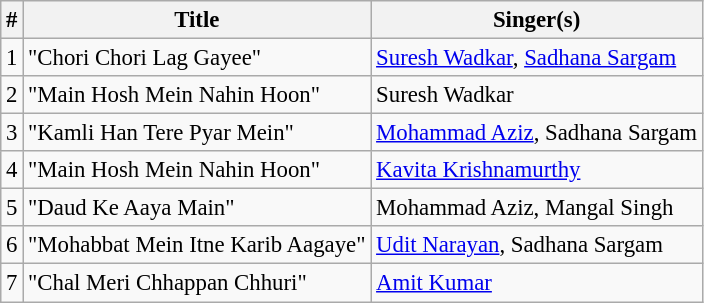<table class="wikitable" style="font-size:95%;">
<tr>
<th>#</th>
<th>Title</th>
<th>Singer(s)</th>
</tr>
<tr>
<td>1</td>
<td>"Chori Chori Lag Gayee"</td>
<td><a href='#'>Suresh Wadkar</a>, <a href='#'>Sadhana Sargam</a></td>
</tr>
<tr>
<td>2</td>
<td>"Main Hosh Mein Nahin Hoon"</td>
<td>Suresh Wadkar</td>
</tr>
<tr>
<td>3</td>
<td>"Kamli Han Tere Pyar Mein"</td>
<td><a href='#'>Mohammad Aziz</a>, Sadhana Sargam</td>
</tr>
<tr>
<td>4</td>
<td>"Main Hosh Mein Nahin Hoon"</td>
<td><a href='#'>Kavita Krishnamurthy</a></td>
</tr>
<tr>
<td>5</td>
<td>"Daud Ke Aaya Main"</td>
<td>Mohammad Aziz, Mangal Singh</td>
</tr>
<tr>
<td>6</td>
<td>"Mohabbat Mein Itne Karib Aagaye"</td>
<td><a href='#'>Udit Narayan</a>, Sadhana Sargam</td>
</tr>
<tr>
<td>7</td>
<td>"Chal Meri Chhappan Chhuri"</td>
<td><a href='#'>Amit Kumar</a></td>
</tr>
</table>
